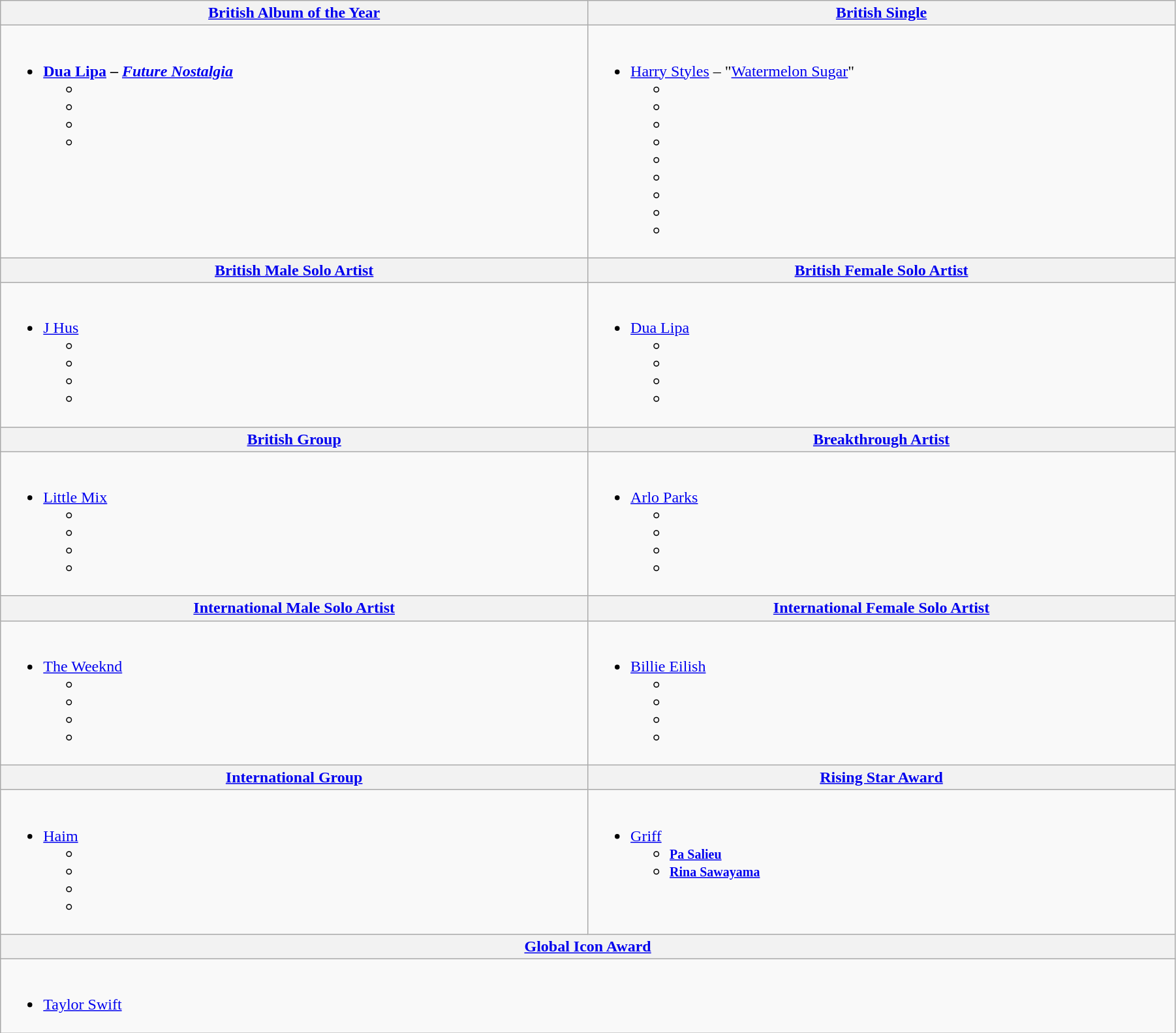<table class="wikitable" style="width:95%">
<tr>
<th width="50%"><a href='#'>British Album of the Year</a><br></th>
<th width="50%"><a href='#'>British Single</a><br></th>
</tr>
<tr>
<td valign="top"><br><ul><li><strong><a href='#'>Dua Lipa</a> – <em><a href='#'>Future Nostalgia</a><strong><em><ul><li></li><li></li><li></li><li></li></ul></li></ul></td>
<td valign="top"><br><ul><li></strong><a href='#'>Harry Styles</a> – "<a href='#'>Watermelon Sugar</a>"<strong><ul><li></li><li></li><li></li><li></li><li></li><li></li><li></li><li></li><li></li></ul></li></ul></td>
</tr>
<tr>
<th width="50%"><a href='#'>British Male Solo Artist</a><br></th>
<th width="50%"><a href='#'>British Female Solo Artist</a><br></th>
</tr>
<tr>
<td valign="top"><br><ul><li></strong><a href='#'>J Hus</a><strong><ul><li></li><li></li><li></li><li></li></ul></li></ul></td>
<td valign="top"><br><ul><li></strong><a href='#'>Dua Lipa</a><strong><ul><li></li><li></li><li></li><li></li></ul></li></ul></td>
</tr>
<tr>
<th width="50%"><a href='#'>British Group</a><br></th>
<th width="50%"><a href='#'>Breakthrough Artist</a><br></th>
</tr>
<tr>
<td valign="top"><br><ul><li></strong><a href='#'>Little Mix</a><strong><ul><li></li><li></li><li></li><li></li></ul></li></ul></td>
<td valign="top"><br><ul><li></strong><a href='#'>Arlo Parks</a><strong><ul><li></li><li></li><li></li><li></li></ul></li></ul></td>
</tr>
<tr>
<th width="50%"><a href='#'>International Male Solo Artist</a><br></th>
<th width="50%"><a href='#'>International Female Solo Artist</a><br></th>
</tr>
<tr>
<td valign="top"><br><ul><li></strong><a href='#'>The Weeknd</a><strong><ul><li></li><li></li><li></li><li></li></ul></li></ul></td>
<td valign="top"><br><ul><li></strong><a href='#'>Billie Eilish</a><strong><ul><li></li><li></li><li></li><li></li></ul></li></ul></td>
</tr>
<tr>
<th width="50%"><a href='#'>International Group</a><br></th>
<th width="50%"><a href='#'>Rising Star Award</a><br></th>
</tr>
<tr>
<td valign="top"><br><ul><li></strong><a href='#'>Haim</a><strong><ul><li></li><li></li><li></li><li></li></ul></li></ul></td>
<td valign="top"><br><ul><li></strong><a href='#'>Griff</a><strong><ul><li><small><a href='#'>Pa Salieu</a></small></li><li><small><a href='#'>Rina Sawayama</a></small></li></ul></li></ul></td>
</tr>
<tr>
<th colspan="2"><a href='#'>Global Icon Award</a><br></th>
</tr>
<tr>
<td colspan="2" valign="top"><br><ul><li></strong><a href='#'>Taylor Swift</a><strong></li></ul></td>
</tr>
</table>
